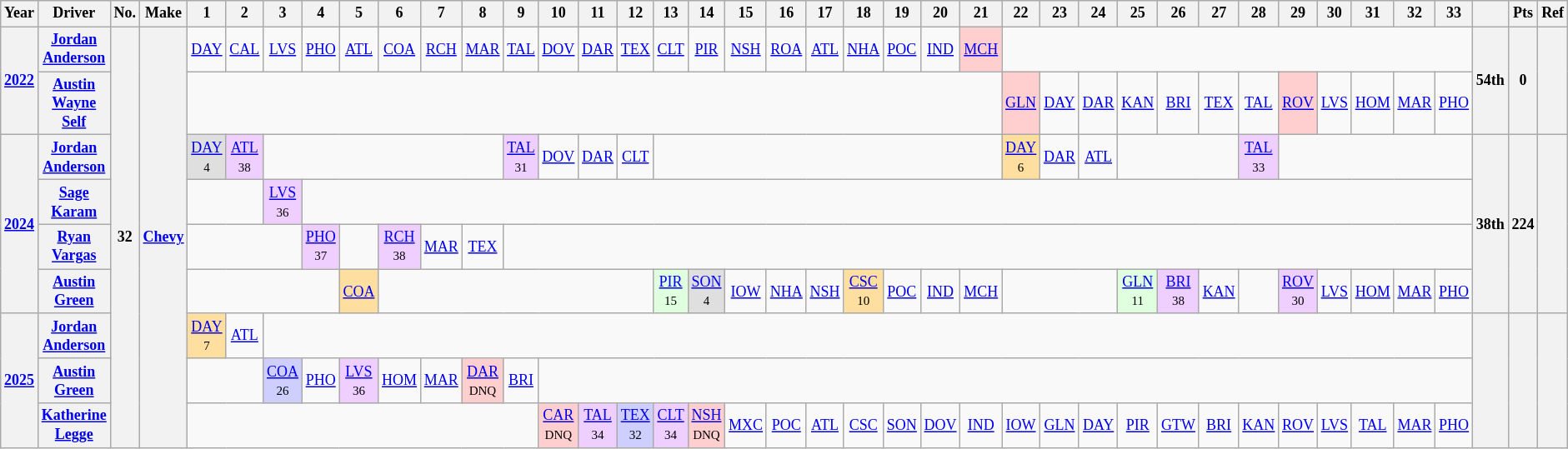<table class="wikitable" style="text-align:center; font-size:75%">
<tr>
<th>Year</th>
<th>Driver</th>
<th>No.</th>
<th>Make</th>
<th>1</th>
<th>2</th>
<th>3</th>
<th>4</th>
<th>5</th>
<th>6</th>
<th>7</th>
<th>8</th>
<th>9</th>
<th>10</th>
<th>11</th>
<th>12</th>
<th>13</th>
<th>14</th>
<th>15</th>
<th>16</th>
<th>17</th>
<th>18</th>
<th>19</th>
<th>20</th>
<th>21</th>
<th>22</th>
<th>23</th>
<th>24</th>
<th>25</th>
<th>26</th>
<th>27</th>
<th>28</th>
<th>29</th>
<th>30</th>
<th>31</th>
<th>32</th>
<th>33</th>
<th></th>
<th>Pts</th>
<th>Ref</th>
</tr>
<tr>
<th rowspan="2"><a href='#'>2022</a></th>
<th><a href='#'>Jordan Anderson</a></th>
<th rowspan="9">32</th>
<th rowspan="9"><a href='#'>Chevy</a></th>
<td><a href='#'>DAY</a></td>
<td><a href='#'>CAL</a></td>
<td><a href='#'>LVS</a></td>
<td><a href='#'>PHO</a></td>
<td><a href='#'>ATL</a></td>
<td><a href='#'>COA</a></td>
<td><a href='#'>RCH</a></td>
<td><a href='#'>MAR</a></td>
<td><a href='#'>TAL</a></td>
<td><a href='#'>DOV</a></td>
<td><a href='#'>DAR</a></td>
<td><a href='#'>TEX</a></td>
<td><a href='#'>CLT</a></td>
<td><a href='#'>PIR</a></td>
<td><a href='#'>NSH</a></td>
<td><a href='#'>ROA</a></td>
<td><a href='#'>ATL</a></td>
<td><a href='#'>NHA</a></td>
<td><a href='#'>POC</a></td>
<td><a href='#'>IND</a></td>
<td style="background:#FFCFCF;"><a href='#'>MCH</a><br></td>
<td colspan="12"></td>
<th rowspan="2">54th</th>
<th rowspan="2">0</th>
<th rowspan="2"></th>
</tr>
<tr>
<th><a href='#'>Austin Wayne Self</a></th>
<td colspan="21"></td>
<td style="background:#FFCFCF;"><a href='#'>GLN</a><br></td>
<td><a href='#'>DAY</a></td>
<td><a href='#'>DAR</a></td>
<td><a href='#'>KAN</a></td>
<td><a href='#'>BRI</a></td>
<td><a href='#'>TEX</a></td>
<td><a href='#'>TAL</a></td>
<td style="background:#FFCFCF;"><a href='#'>ROV</a><br></td>
<td><a href='#'>LVS</a></td>
<td><a href='#'>HOM</a></td>
<td><a href='#'>MAR</a></td>
<td><a href='#'>PHO</a></td>
</tr>
<tr>
<th rowspan=4><a href='#'>2024</a></th>
<th><a href='#'>Jordan Anderson</a></th>
<td style="background:#DFDFDF;"><a href='#'>DAY</a><br><small>4</small></td>
<td style="background:#EFCFFF;"><a href='#'>ATL</a><br><small>38</small></td>
<td colspan=6></td>
<td style="background:#EFCFFF;"><a href='#'>TAL</a><br><small>31</small></td>
<td><a href='#'>DOV</a></td>
<td><a href='#'>DAR</a></td>
<td><a href='#'>CLT</a></td>
<td colspan=9></td>
<td style="background:#FFDF9F;"><a href='#'>DAY</a><br><small>6</small></td>
<td><a href='#'>DAR</a></td>
<td><a href='#'>ATL</a></td>
<td colspan="3"></td>
<td style="background:#EFCFFF;"><a href='#'>TAL</a><br><small>33</small></td>
<td colspan="5"></td>
<th rowspan=4>38th</th>
<th rowspan=4>224</th>
<th rowspan=4></th>
</tr>
<tr>
<th><a href='#'>Sage Karam</a></th>
<td colspan=2></td>
<td style="background:#EFCFFF;"><a href='#'>LVS</a><br><small>36</small></td>
<td colspan=30></td>
</tr>
<tr>
<th><a href='#'>Ryan Vargas</a></th>
<td colspan=3></td>
<td style="background:#EFCFFF;"><a href='#'>PHO</a><br><small>37</small></td>
<td></td>
<td style="background:#EFCFFF;"><a href='#'>RCH</a><br><small>38</small></td>
<td><a href='#'>MAR</a></td>
<td><a href='#'>TEX</a></td>
<td colspan=25></td>
</tr>
<tr>
<th><a href='#'>Austin Green</a></th>
<td colspan=4></td>
<td style="background:#FFDF9F;"><a href='#'>COA</a><br></td>
<td colspan=7></td>
<td style="background:#DFFFDF;"><a href='#'>PIR</a><br><small>15</small></td>
<td style="background:#DFDFDF;"><a href='#'>SON</a><br><small>4</small></td>
<td><a href='#'>IOW</a></td>
<td><a href='#'>NHA</a></td>
<td><a href='#'>NSH</a></td>
<td style="background:#FFDF9F;"><a href='#'>CSC</a><br><small>10</small></td>
<td><a href='#'>POC</a></td>
<td><a href='#'>IND</a></td>
<td><a href='#'>MCH</a></td>
<td colspan="3"></td>
<td style="background:#DFFFDF;"><a href='#'>GLN</a><br><small>11</small></td>
<td style="background:#EFCFFF;"><a href='#'>BRI</a><br><small>38</small></td>
<td><a href='#'>KAN</a></td>
<td></td>
<td style="background:#EFCFFF;"><a href='#'>ROV</a><br><small>30</small></td>
<td><a href='#'>LVS</a></td>
<td><a href='#'>HOM</a></td>
<td><a href='#'>MAR</a></td>
<td><a href='#'>PHO</a></td>
</tr>
<tr>
<th rowspan=3><a href='#'>2025</a></th>
<th><a href='#'>Jordan Anderson</a></th>
<td style="background:#FFDF9F;"><a href='#'>DAY</a><br><small>7</small></td>
<td><a href='#'>ATL</a></td>
<td colspan=31></td>
<th rowspan=3></th>
<th rowspan=3></th>
<th rowspan=3></th>
</tr>
<tr>
<th><a href='#'>Austin Green</a></th>
<td colspan=2></td>
<td style="background:#CFCFFF;"><a href='#'>COA</a><br><small>26</small></td>
<td><a href='#'>PHO</a></td>
<td style="background:#EFCFFF;"><a href='#'>LVS</a><br><small>36</small></td>
<td><a href='#'>HOM</a></td>
<td><a href='#'>MAR</a></td>
<td style="background:#FFCFCF;"><a href='#'>DAR</a><br><small>DNQ</small></td>
<td><a href='#'>BRI</a></td>
<td colspan=24></td>
</tr>
<tr>
<th><a href='#'>Katherine Legge</a></th>
<td colspan=9></td>
<td style="background:#FFCFCF;"><a href='#'>CAR</a><br><small>DNQ</small></td>
<td style="background:#EFCFFF;"><a href='#'>TAL</a><br><small>34</small></td>
<td style="background:#CFCFFF;"><a href='#'>TEX</a><br><small>32</small></td>
<td style="background:#EFCFFF;"><a href='#'>CLT</a><br><small>34</small></td>
<td style="background:#FFCFCF;"><a href='#'>NSH</a><br><small>DNQ</small></td>
<td><a href='#'>MXC</a></td>
<td><a href='#'>POC</a></td>
<td><a href='#'>ATL</a></td>
<td><a href='#'>CSC</a></td>
<td><a href='#'>SON</a></td>
<td><a href='#'>DOV</a></td>
<td><a href='#'>IND</a></td>
<td><a href='#'>IOW</a></td>
<td><a href='#'>GLN</a></td>
<td><a href='#'>DAY</a></td>
<td><a href='#'>PIR</a></td>
<td><a href='#'>GTW</a></td>
<td><a href='#'>BRI</a></td>
<td><a href='#'>KAN</a></td>
<td><a href='#'>ROV</a></td>
<td><a href='#'>LVS</a></td>
<td><a href='#'>TAL</a></td>
<td><a href='#'>MAR</a></td>
<td><a href='#'>PHO</a></td>
</tr>
</table>
